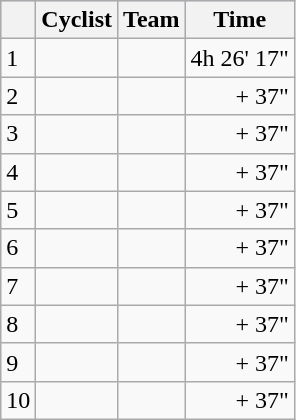<table class="wikitable">
<tr style="background:#ccccff;">
<th></th>
<th>Cyclist</th>
<th>Team</th>
<th>Time</th>
</tr>
<tr>
<td>1</td>
<td></td>
<td></td>
<td align="right">4h 26' 17"</td>
</tr>
<tr>
<td>2</td>
<td></td>
<td></td>
<td align="right">+ 37"</td>
</tr>
<tr>
<td>3</td>
<td></td>
<td></td>
<td align="right">+ 37"</td>
</tr>
<tr>
<td>4</td>
<td></td>
<td></td>
<td align="right">+ 37"</td>
</tr>
<tr>
<td>5</td>
<td></td>
<td></td>
<td align="right">+ 37"</td>
</tr>
<tr>
<td>6</td>
<td></td>
<td></td>
<td align="right">+ 37"</td>
</tr>
<tr>
<td>7</td>
<td></td>
<td></td>
<td align="right">+ 37"</td>
</tr>
<tr>
<td>8</td>
<td></td>
<td></td>
<td align="right">+ 37"</td>
</tr>
<tr>
<td>9</td>
<td></td>
<td></td>
<td align="right">+ 37"</td>
</tr>
<tr>
<td>10</td>
<td></td>
<td></td>
<td align="right">+ 37"</td>
</tr>
</table>
